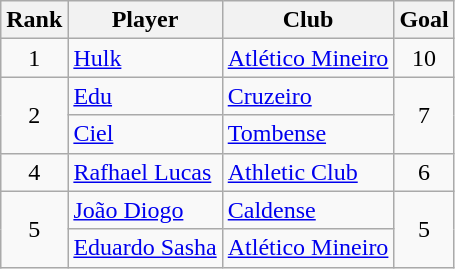<table class="wikitable">
<tr>
<th>Rank</th>
<th>Player</th>
<th>Club</th>
<th>Goal</th>
</tr>
<tr>
<td align="center">1</td>
<td> <a href='#'>Hulk</a></td>
<td><a href='#'>Atlético Mineiro</a></td>
<td align="center">10</td>
</tr>
<tr>
<td align="center" rowspan=2>2</td>
<td> <a href='#'>Edu</a></td>
<td><a href='#'>Cruzeiro</a></td>
<td align="center" rowspan=2>7</td>
</tr>
<tr>
<td> <a href='#'>Ciel</a></td>
<td><a href='#'>Tombense</a></td>
</tr>
<tr>
<td align="center">4</td>
<td> <a href='#'>Rafhael Lucas</a></td>
<td><a href='#'>Athletic Club</a></td>
<td align="center">6</td>
</tr>
<tr>
<td align="center" rowspan=2>5</td>
<td> <a href='#'>João Diogo</a></td>
<td><a href='#'>Caldense</a></td>
<td align="center" rowspan=2>5</td>
</tr>
<tr>
<td> <a href='#'>Eduardo Sasha</a></td>
<td><a href='#'>Atlético Mineiro</a></td>
</tr>
</table>
